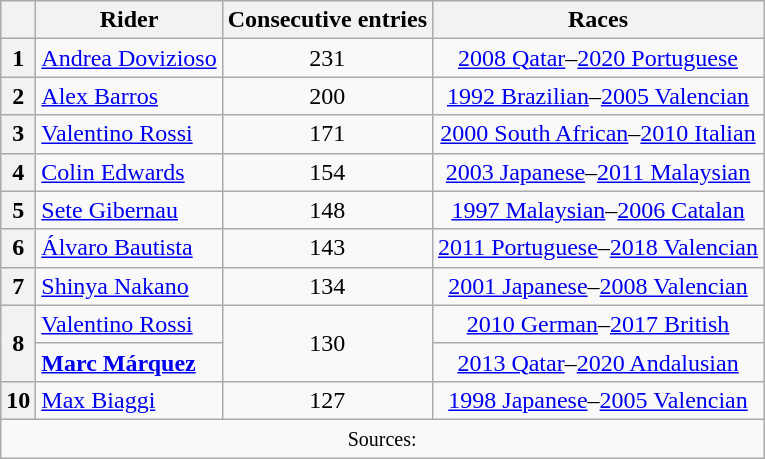<table class="wikitable" style="text-align:center">
<tr>
<th></th>
<th>Rider</th>
<th>Consecutive entries</th>
<th>Races</th>
</tr>
<tr>
<th>1</th>
<td align=left> <a href='#'>Andrea Dovizioso</a></td>
<td>231</td>
<td><a href='#'>2008 Qatar</a>–<a href='#'>2020 Portuguese</a></td>
</tr>
<tr>
<th>2</th>
<td align=left> <a href='#'>Alex Barros</a></td>
<td>200</td>
<td><a href='#'>1992 Brazilian</a>–<a href='#'>2005 Valencian</a></td>
</tr>
<tr>
<th>3</th>
<td align=left> <a href='#'>Valentino Rossi</a></td>
<td>171</td>
<td><a href='#'>2000 South African</a>–<a href='#'>2010 Italian</a></td>
</tr>
<tr>
<th>4</th>
<td align=left> <a href='#'>Colin Edwards</a></td>
<td>154</td>
<td><a href='#'>2003 Japanese</a>–<a href='#'>2011 Malaysian</a></td>
</tr>
<tr>
<th>5</th>
<td align=left> <a href='#'>Sete Gibernau</a></td>
<td>148</td>
<td><a href='#'>1997 Malaysian</a>–<a href='#'>2006 Catalan</a></td>
</tr>
<tr>
<th>6</th>
<td align=left> <a href='#'>Álvaro Bautista</a></td>
<td>143</td>
<td><a href='#'>2011 Portuguese</a>–<a href='#'>2018 Valencian</a></td>
</tr>
<tr>
<th>7</th>
<td align=left> <a href='#'>Shinya Nakano</a></td>
<td>134</td>
<td><a href='#'>2001 Japanese</a>–<a href='#'>2008 Valencian</a></td>
</tr>
<tr>
<th rowspan=2>8</th>
<td align=left> <a href='#'>Valentino Rossi</a></td>
<td rowspan=2>130</td>
<td><a href='#'>2010 German</a>–<a href='#'>2017 British</a></td>
</tr>
<tr>
<td align=left> <strong><a href='#'>Marc Márquez</a></strong></td>
<td><a href='#'>2013 Qatar</a>–<a href='#'>2020 Andalusian</a></td>
</tr>
<tr>
<th>10</th>
<td align=left> <a href='#'>Max Biaggi</a></td>
<td>127</td>
<td><a href='#'>1998 Japanese</a>–<a href='#'>2005 Valencian</a></td>
</tr>
<tr>
<td colspan=4><small>Sources:</small></td>
</tr>
</table>
